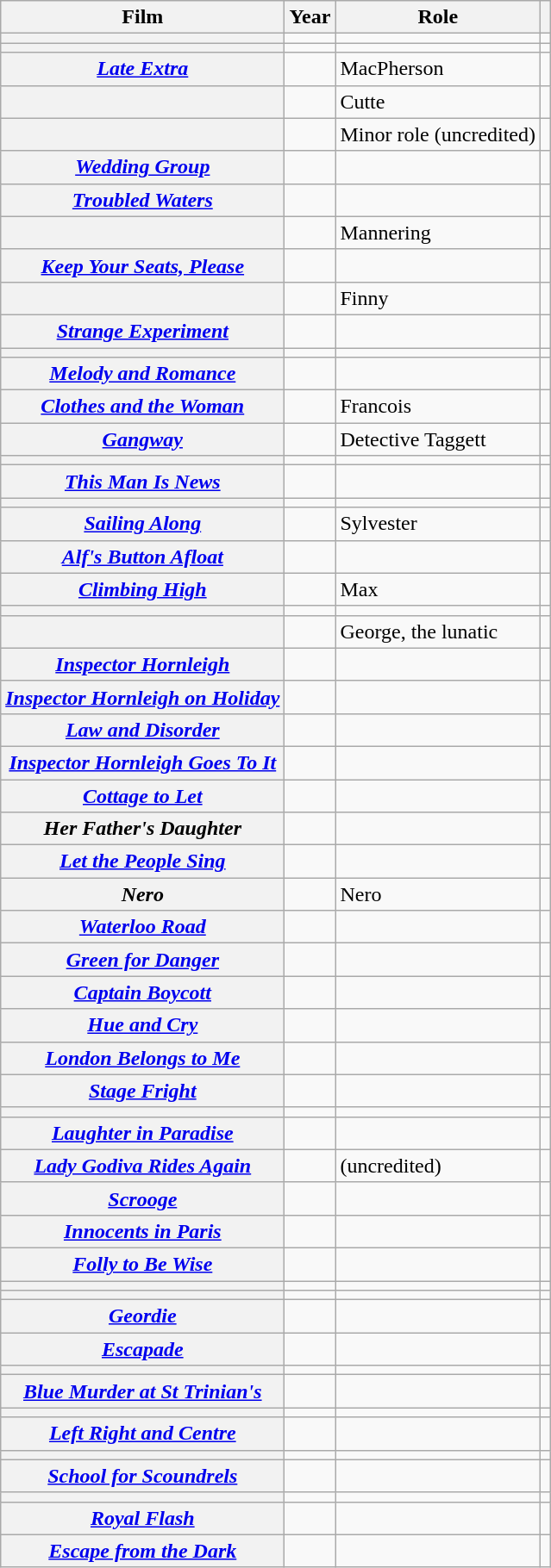<table class="wikitable plainrowheaders sortable" style="margin-right: 0;">
<tr>
<th scope="col">Film</th>
<th scope="col">Year</th>
<th scope="col">Role</th>
<th scope="col" class="unsortable"></th>
</tr>
<tr>
<th scope="row">       </th>
<td></td>
<td></td>
<td style="text-align: center;"></td>
</tr>
<tr>
<th scope="row"></th>
<td></td>
<td></td>
<td style="text-align: center;"></td>
</tr>
<tr>
<th scope="row"><em><a href='#'>Late Extra</a></em></th>
<td></td>
<td>MacPherson</td>
<td style="text-align: center;"></td>
</tr>
<tr>
<th scope="row"></th>
<td></td>
<td>Cutte</td>
<td style="text-align: center;"></td>
</tr>
<tr>
<th scope="row"></th>
<td></td>
<td>Minor role (uncredited)</td>
<td style="text-align: center;"></td>
</tr>
<tr>
<th scope="row"><em><a href='#'>Wedding Group</a></em></th>
<td></td>
<td></td>
<td style="text-align: center;"></td>
</tr>
<tr>
<th scope="row"><em><a href='#'>Troubled Waters</a></em></th>
<td></td>
<td></td>
<td style="text-align: center;"></td>
</tr>
<tr>
<th scope="row"></th>
<td></td>
<td>Mannering</td>
<td style="text-align: center;"></td>
</tr>
<tr>
<th scope="row"><em><a href='#'>Keep Your Seats, Please</a></em></th>
<td></td>
<td></td>
<td style="text-align: center;"></td>
</tr>
<tr>
<th scope="row"></th>
<td></td>
<td>Finny</td>
<td style="text-align: center;"></td>
</tr>
<tr>
<th scope="row"><em><a href='#'>Strange Experiment</a></em></th>
<td></td>
<td></td>
<td style="text-align: center;"></td>
</tr>
<tr>
<th scope="row"></th>
<td></td>
<td></td>
<td style="text-align: center;"></td>
</tr>
<tr>
<th scope="row"><em><a href='#'>Melody and Romance</a></em></th>
<td></td>
<td></td>
<td style="text-align: center;"></td>
</tr>
<tr>
<th scope="row"><em><a href='#'>Clothes and the Woman</a></em></th>
<td></td>
<td>Francois</td>
<td style="text-align: center;"></td>
</tr>
<tr>
<th scope="row"><em><a href='#'>Gangway</a></em></th>
<td></td>
<td>Detective Taggett</td>
<td style="text-align: center;"></td>
</tr>
<tr>
<th scope="row"></th>
<td></td>
<td></td>
<td style="text-align: center;"></td>
</tr>
<tr>
<th scope="row"><em><a href='#'>This Man Is News</a></em></th>
<td></td>
<td></td>
<td style="text-align: center;"></td>
</tr>
<tr>
<th scope="row"></th>
<td></td>
<td></td>
<td style="text-align: center;"></td>
</tr>
<tr>
<th scope="row"><em><a href='#'>Sailing Along</a></em></th>
<td></td>
<td>Sylvester</td>
<td style="text-align: center;"></td>
</tr>
<tr>
<th scope="row"><em><a href='#'>Alf's Button Afloat</a></em></th>
<td></td>
<td></td>
<td style="text-align: center;"></td>
</tr>
<tr>
<th scope="row"><em><a href='#'>Climbing High</a></em></th>
<td></td>
<td>Max</td>
<td style="text-align: center;"></td>
</tr>
<tr>
<th scope="row">      </th>
<td></td>
<td></td>
<td style="text-align: center;"></td>
</tr>
<tr>
<th scope="row"></th>
<td></td>
<td>George, the lunatic</td>
<td style="text-align: center;"></td>
</tr>
<tr>
<th scope="row"><em><a href='#'>Inspector Hornleigh</a></em></th>
<td></td>
<td></td>
<td style="text-align: center;"></td>
</tr>
<tr>
<th scope="row"><em><a href='#'>Inspector Hornleigh on Holiday</a></em></th>
<td></td>
<td></td>
<td style="text-align: center;"></td>
</tr>
<tr>
<th scope="row"><em><a href='#'>Law and Disorder</a></em></th>
<td></td>
<td></td>
<td style="text-align: center;"></td>
</tr>
<tr>
<th scope="row"><em><a href='#'>Inspector Hornleigh Goes To It</a></em></th>
<td></td>
<td></td>
<td style="text-align: center;"></td>
</tr>
<tr>
<th scope="row"><em><a href='#'>Cottage to Let</a></em></th>
<td></td>
<td></td>
<td style="text-align: center;"></td>
</tr>
<tr>
<th scope="row"><em>Her Father's Daughter</em></th>
<td></td>
<td></td>
<td style="text-align: center;"></td>
</tr>
<tr>
<th scope="row"><em><a href='#'>Let the People Sing</a></em></th>
<td></td>
<td></td>
<td style="text-align: center;"></td>
</tr>
<tr>
<th scope="row"><em>Nero</em></th>
<td></td>
<td>Nero</td>
<td style="text-align: center;"></td>
</tr>
<tr>
<th scope="row"><em><a href='#'>Waterloo Road</a></em></th>
<td></td>
<td></td>
<td style="text-align: center;"></td>
</tr>
<tr>
<th scope="row"><em><a href='#'>Green for Danger</a></em></th>
<td></td>
<td></td>
<td style="text-align: center;"></td>
</tr>
<tr>
<th scope="row"><em><a href='#'>Captain Boycott</a></em></th>
<td></td>
<td></td>
<td style="text-align: center;"></td>
</tr>
<tr>
<th scope="row"><em><a href='#'>Hue and Cry</a></em></th>
<td></td>
<td></td>
<td style="text-align: center;"></td>
</tr>
<tr>
<th scope="row"><em><a href='#'>London Belongs to Me</a></em></th>
<td></td>
<td></td>
<td style="text-align: center;"></td>
</tr>
<tr>
<th scope="row"><em><a href='#'>Stage Fright</a></em></th>
<td></td>
<td></td>
<td style="text-align: center;"></td>
</tr>
<tr>
<th scope="row"></th>
<td></td>
<td></td>
<td style="text-align: center;"></td>
</tr>
<tr>
<th scope="row"><em><a href='#'>Laughter in Paradise</a></em></th>
<td></td>
<td></td>
<td style="text-align: center;"></td>
</tr>
<tr>
<th scope="row"><em><a href='#'>Lady Godiva Rides Again</a></em></th>
<td></td>
<td> (uncredited)</td>
<td style="text-align: center;"></td>
</tr>
<tr>
<th scope="row"><em><a href='#'>Scrooge</a></em></th>
<td></td>
<td></td>
<td style="text-align: center;"></td>
</tr>
<tr>
<th scope="row"><em><a href='#'>Innocents in Paris</a></em></th>
<td></td>
<td></td>
<td style="text-align: center;"></td>
</tr>
<tr>
<th scope="row"><em><a href='#'>Folly to Be Wise</a></em></th>
<td></td>
<td></td>
<td style="text-align: center;"></td>
</tr>
<tr>
<th scope="row"></th>
<td></td>
<td></td>
<td style="text-align: center;"></td>
</tr>
<tr>
<th scope="row"></th>
<td></td>
<td></td>
<td style="text-align: center;"></td>
</tr>
<tr>
<th scope="row"><em><a href='#'>Geordie</a></em></th>
<td></td>
<td></td>
<td style="text-align: center;"></td>
</tr>
<tr>
<th scope="row"><em><a href='#'>Escapade</a></em></th>
<td></td>
<td></td>
<td style="text-align: center;"></td>
</tr>
<tr>
<th scope="row"></th>
<td></td>
<td></td>
<td style="text-align: center;"></td>
</tr>
<tr>
<th scope="row"><em><a href='#'>Blue Murder at St Trinian's</a></em></th>
<td></td>
<td></td>
<td style="text-align: center;"></td>
</tr>
<tr>
<th scope="row"></th>
<td></td>
<td></td>
<td style="text-align: center;"></td>
</tr>
<tr>
<th scope="row"><em><a href='#'>Left Right and Centre</a></em></th>
<td></td>
<td></td>
<td style="text-align: center;"></td>
</tr>
<tr>
<th scope="row">      </th>
<td></td>
<td></td>
<td style="text-align: center;"></td>
</tr>
<tr>
<th scope="row"><em><a href='#'>School for Scoundrels</a></em></th>
<td></td>
<td></td>
<td style="text-align: center;"></td>
</tr>
<tr>
<th scope="row"></th>
<td></td>
<td></td>
<td style="text-align: center;"></td>
</tr>
<tr>
<th scope="row"><em><a href='#'>Royal Flash</a></em></th>
<td></td>
<td></td>
<td style="text-align: center;"></td>
</tr>
<tr>
<th scope="row"><em><a href='#'>Escape from the Dark</a></em></th>
<td></td>
<td></td>
<td style="text-align: center;"></td>
</tr>
</table>
